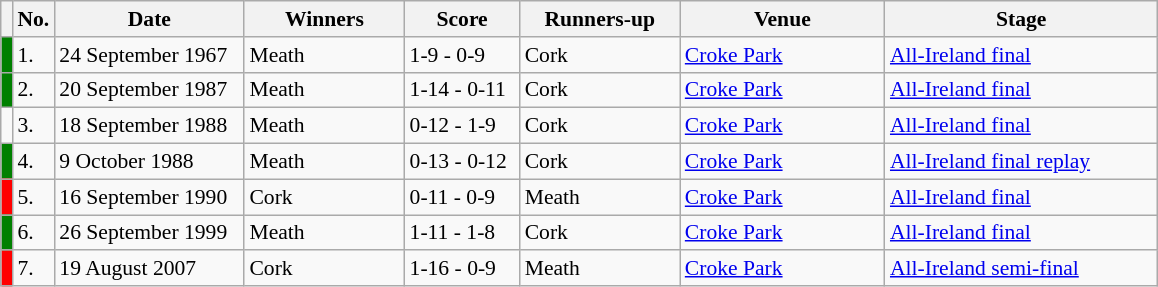<table class="wikitable" style="font-size:90%">
<tr>
<th width=1></th>
<th width=5>No.</th>
<th width=120>Date</th>
<th width=100>Winners</th>
<th width=70>Score</th>
<th width=100>Runners-up</th>
<th width=130>Venue</th>
<th width=175>Stage</th>
</tr>
<tr>
<td style="background-color:green"></td>
<td>1.</td>
<td>24 September 1967</td>
<td>Meath</td>
<td>1-9 - 0-9</td>
<td>Cork</td>
<td><a href='#'>Croke Park</a></td>
<td><a href='#'>All-Ireland final</a></td>
</tr>
<tr>
<td style="background-color:green"></td>
<td>2.</td>
<td>20 September 1987</td>
<td>Meath</td>
<td>1-14 - 0-11</td>
<td>Cork</td>
<td><a href='#'>Croke Park</a></td>
<td><a href='#'>All-Ireland final</a></td>
</tr>
<tr>
<td></td>
<td>3.</td>
<td>18 September 1988</td>
<td>Meath</td>
<td>0-12 - 1-9</td>
<td>Cork</td>
<td><a href='#'>Croke Park</a></td>
<td><a href='#'>All-Ireland final</a></td>
</tr>
<tr>
<td style="background-color:green"></td>
<td>4.</td>
<td>9 October 1988</td>
<td>Meath</td>
<td>0-13 - 0-12</td>
<td>Cork</td>
<td><a href='#'>Croke Park</a></td>
<td><a href='#'>All-Ireland final replay</a></td>
</tr>
<tr>
<td style="background-color:red"></td>
<td>5.</td>
<td>16 September 1990</td>
<td>Cork</td>
<td>0-11 - 0-9</td>
<td>Meath</td>
<td><a href='#'>Croke Park</a></td>
<td><a href='#'>All-Ireland final</a></td>
</tr>
<tr>
<td style="background-color:green"></td>
<td>6.</td>
<td>26 September 1999</td>
<td>Meath</td>
<td>1-11 - 1-8</td>
<td>Cork</td>
<td><a href='#'>Croke Park</a></td>
<td><a href='#'>All-Ireland final</a></td>
</tr>
<tr>
<td style="background-color:red"></td>
<td>7.</td>
<td>19 August 2007</td>
<td>Cork</td>
<td>1-16 - 0-9</td>
<td>Meath</td>
<td><a href='#'>Croke Park</a></td>
<td><a href='#'>All-Ireland semi-final</a></td>
</tr>
</table>
